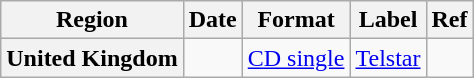<table class="wikitable plainrowheaders">
<tr>
<th scope="col">Region</th>
<th scope="col">Date</th>
<th scope="col">Format</th>
<th scope="col">Label</th>
<th scope="col">Ref</th>
</tr>
<tr>
<th scope="row">United Kingdom</th>
<td rowspan="1"></td>
<td rowspan="1"><a href='#'>CD single</a></td>
<td rowspan="1"><a href='#'>Telstar</a></td>
<td rowspan="1"></td>
</tr>
</table>
